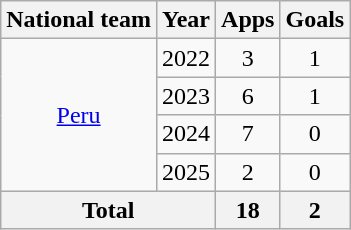<table class="wikitable" style="text-align:center">
<tr>
<th>National team</th>
<th>Year</th>
<th>Apps</th>
<th>Goals</th>
</tr>
<tr>
<td rowspan="4"><a href='#'>Peru</a></td>
<td>2022</td>
<td>3</td>
<td>1</td>
</tr>
<tr>
<td>2023</td>
<td>6</td>
<td>1</td>
</tr>
<tr>
<td>2024</td>
<td>7</td>
<td>0</td>
</tr>
<tr>
<td>2025</td>
<td>2</td>
<td>0</td>
</tr>
<tr>
<th colspan="2">Total</th>
<th>18</th>
<th>2</th>
</tr>
</table>
